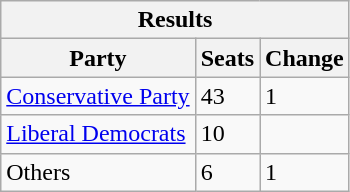<table class="wikitable">
<tr>
<th colspan="3">Results</th>
</tr>
<tr>
<th>Party</th>
<th>Seats</th>
<th>Change</th>
</tr>
<tr>
<td><a href='#'>Conservative Party</a></td>
<td>43</td>
<td>1</td>
</tr>
<tr>
<td><a href='#'>Liberal Democrats</a></td>
<td>10</td>
<td></td>
</tr>
<tr>
<td>Others</td>
<td>6</td>
<td>1</td>
</tr>
</table>
